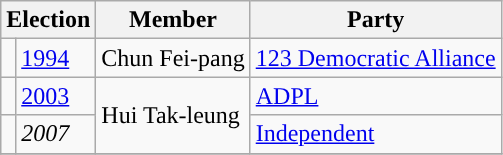<table class="wikitable">
<tr>
<th colspan="2">Election</th>
<th>Member</th>
<th>Party</th>
</tr>
<tr>
<td style="background-color: "></td>
<td><a href='#'>1994</a></td>
<td>Chun Fei-pang</td>
<td><a href='#'>123 Democratic Alliance</a></td>
</tr>
<tr>
<td style="background-color: "></td>
<td><a href='#'>2003</a></td>
<td rowspan=2>Hui Tak-leung</td>
<td><a href='#'>ADPL</a></td>
</tr>
<tr>
<td style="background-color:"></td>
<td><em>2007</em></td>
<td><a href='#'>Independent</a></td>
</tr>
<tr>
</tr>
</table>
